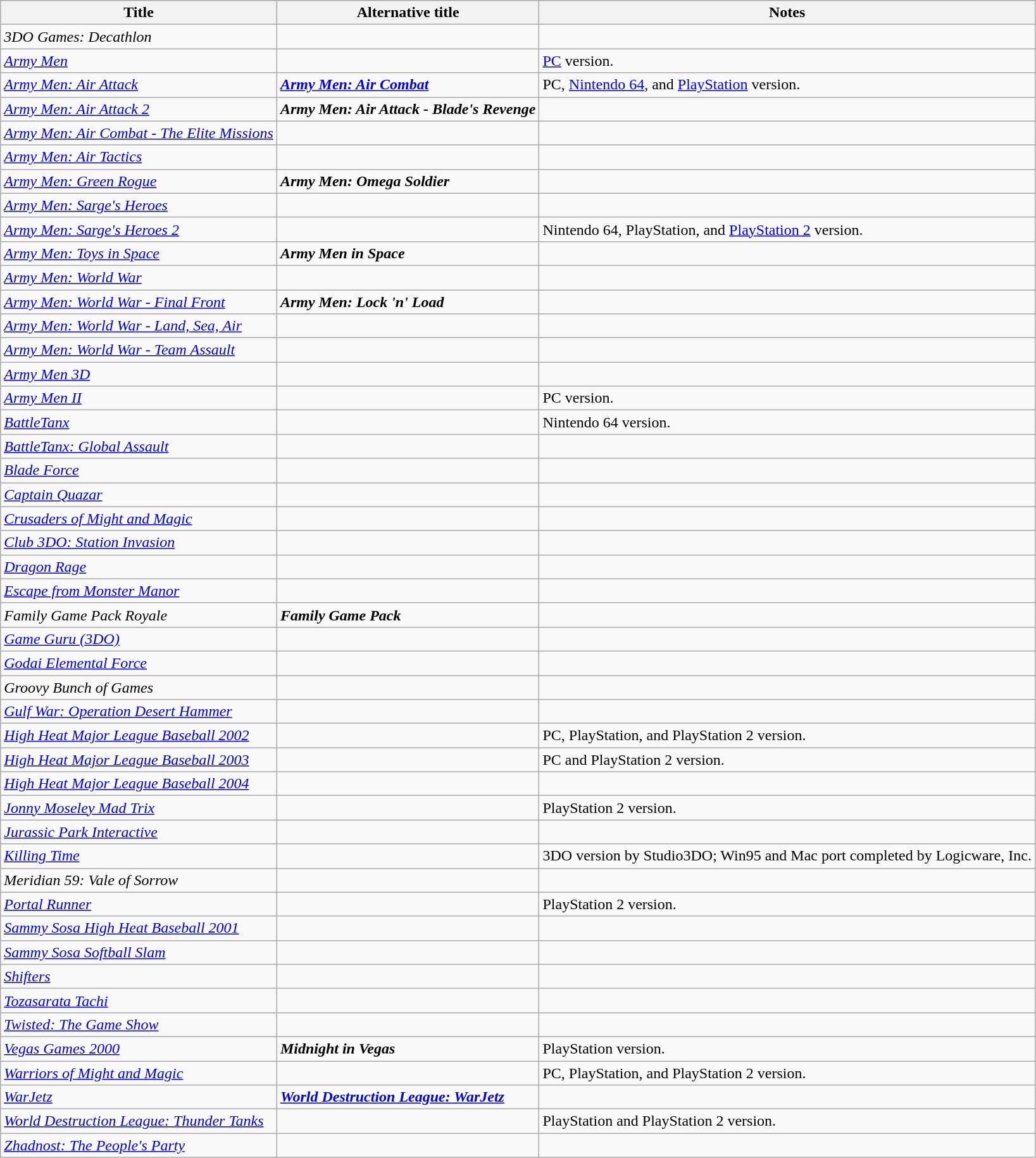<table class="wikitable sortable">
<tr>
<th>Title</th>
<th>Alternative title</th>
<th>Notes</th>
</tr>
<tr>
<td><em>3DO Games: Decathlon</em></td>
<td></td>
<td></td>
</tr>
<tr>
<td><em><a href='#'>Army Men</a></em></td>
<td></td>
<td><a href='#'>PC</a> version.</td>
</tr>
<tr>
<td><em><a href='#'>Army Men: Air Attack</a></em></td>
<td><strong><em><a href='#'>Army Men: Air Combat</a></em></strong> </td>
<td>PC, <a href='#'>Nintendo 64</a>, and <a href='#'>PlayStation</a> version.</td>
</tr>
<tr>
<td><em><a href='#'>Army Men: Air Attack 2</a></em></td>
<td><strong><em>Army Men: Air Attack - Blade's Revenge</em></strong> </td>
<td></td>
</tr>
<tr>
<td><em><a href='#'>Army Men: Air Combat - The Elite Missions</a></em></td>
<td></td>
<td></td>
</tr>
<tr>
<td><em><a href='#'>Army Men: Air Tactics</a></em></td>
<td></td>
<td></td>
</tr>
<tr>
<td><em><a href='#'>Army Men: Green Rogue</a></em></td>
<td><strong><em>Army Men: Omega Soldier</em></strong> </td>
<td></td>
</tr>
<tr>
<td><em><a href='#'>Army Men: Sarge's Heroes</a></em></td>
<td></td>
<td></td>
</tr>
<tr>
<td><em><a href='#'>Army Men: Sarge's Heroes 2</a></em></td>
<td></td>
<td>Nintendo 64, PlayStation, and <a href='#'>PlayStation 2</a> version.</td>
</tr>
<tr>
<td><em><a href='#'>Army Men: Toys in Space</a></em></td>
<td><strong><em>Army Men in Space</em></strong> </td>
<td></td>
</tr>
<tr>
<td><em><a href='#'>Army Men: World War</a></em></td>
<td></td>
<td></td>
</tr>
<tr>
<td><em><a href='#'>Army Men: World War - Final Front</a></em></td>
<td><strong><em>Army Men: Lock 'n' Load</em></strong> </td>
<td></td>
</tr>
<tr>
<td><em><a href='#'>Army Men: World War - Land, Sea, Air</a></em></td>
<td></td>
<td></td>
</tr>
<tr>
<td><em><a href='#'>Army Men: World War - Team Assault</a></em></td>
<td></td>
<td></td>
</tr>
<tr>
<td><em><a href='#'>Army Men 3D</a></em></td>
<td></td>
<td></td>
</tr>
<tr>
<td><em><a href='#'>Army Men II</a></em></td>
<td></td>
<td>PC version.</td>
</tr>
<tr>
<td><em><a href='#'>BattleTanx</a></em></td>
<td></td>
<td>Nintendo 64 version.</td>
</tr>
<tr>
<td><em><a href='#'>BattleTanx: Global Assault</a></em></td>
<td></td>
<td></td>
</tr>
<tr>
<td><em><a href='#'>Blade Force</a></em></td>
<td></td>
<td></td>
</tr>
<tr>
<td><em><a href='#'>Captain Quazar</a></em></td>
<td></td>
<td></td>
</tr>
<tr>
<td><em><a href='#'>Crusaders of Might and Magic</a></em></td>
<td></td>
<td></td>
</tr>
<tr>
<td><em><a href='#'>Club 3DO: Station Invasion</a></em></td>
<td></td>
<td></td>
</tr>
<tr>
<td><em><a href='#'>Dragon Rage</a></em></td>
<td></td>
<td></td>
</tr>
<tr>
<td><em><a href='#'>Escape from Monster Manor</a></em></td>
<td></td>
<td></td>
</tr>
<tr>
<td><em>Family Game Pack Royale</em></td>
<td><strong><em>Family Game Pack</em></strong> </td>
<td></td>
</tr>
<tr>
<td><em><a href='#'>Game Guru (3DO)</a></em></td>
<td></td>
<td></td>
</tr>
<tr>
<td><em><a href='#'>Godai Elemental Force</a></em></td>
<td></td>
<td></td>
</tr>
<tr>
<td><em>Groovy Bunch of Games</em></td>
<td></td>
<td></td>
</tr>
<tr>
<td><em><a href='#'>Gulf War: Operation Desert Hammer</a></em></td>
<td></td>
<td></td>
</tr>
<tr>
<td><em><a href='#'>High Heat Major League Baseball 2002</a></em></td>
<td></td>
<td>PC, PlayStation, and PlayStation 2 version.</td>
</tr>
<tr>
<td><em><a href='#'>High Heat Major League Baseball 2003</a></em></td>
<td></td>
<td>PC and PlayStation 2 version.</td>
</tr>
<tr>
<td><em><a href='#'>High Heat Major League Baseball 2004</a></em></td>
<td></td>
<td></td>
</tr>
<tr>
<td><em><a href='#'>Jonny Moseley Mad Trix</a></em></td>
<td></td>
<td>PlayStation 2 version.</td>
</tr>
<tr>
<td><em><a href='#'>Jurassic Park Interactive</a></em></td>
<td></td>
<td></td>
</tr>
<tr>
<td><em><a href='#'>Killing Time</a></em></td>
<td></td>
<td>3DO version by Studio3DO; Win95 and Mac port completed by Logicware, Inc.</td>
</tr>
<tr>
<td><em>Meridian 59: Vale of Sorrow</em></td>
<td></td>
<td></td>
</tr>
<tr>
<td><em><a href='#'>Portal Runner</a></em></td>
<td></td>
<td>PlayStation 2 version.</td>
</tr>
<tr>
<td><em><a href='#'>Sammy Sosa High Heat Baseball 2001</a></em></td>
<td></td>
<td></td>
</tr>
<tr>
<td><em><a href='#'>Sammy Sosa Softball Slam</a></em></td>
<td></td>
<td></td>
</tr>
<tr>
<td><em><a href='#'>Shifters</a></em></td>
<td></td>
<td></td>
</tr>
<tr>
<td><em><a href='#'>Tozasarata Tachi</a></em></td>
<td></td>
<td></td>
</tr>
<tr>
<td><em><a href='#'>Twisted: The Game Show</a></em></td>
<td></td>
<td></td>
</tr>
<tr>
<td><em><a href='#'>Vegas Games 2000</a></em></td>
<td><strong><em>Midnight in Vegas</em></strong> </td>
<td>PlayStation version.</td>
</tr>
<tr>
<td><em><a href='#'>Warriors of Might and Magic</a></em></td>
<td></td>
<td>PC, PlayStation, and PlayStation 2 version.</td>
</tr>
<tr>
<td><em><a href='#'>WarJetz</a></em></td>
<td><strong><em><a href='#'>World Destruction League: WarJetz</a></em></strong></td>
<td></td>
</tr>
<tr>
<td><em><a href='#'>World Destruction League: Thunder Tanks</a></em></td>
<td></td>
<td>PlayStation and PlayStation 2 version.</td>
</tr>
<tr>
<td><em><a href='#'>Zhadnost: The People's Party</a></em></td>
<td></td>
<td></td>
</tr>
</table>
